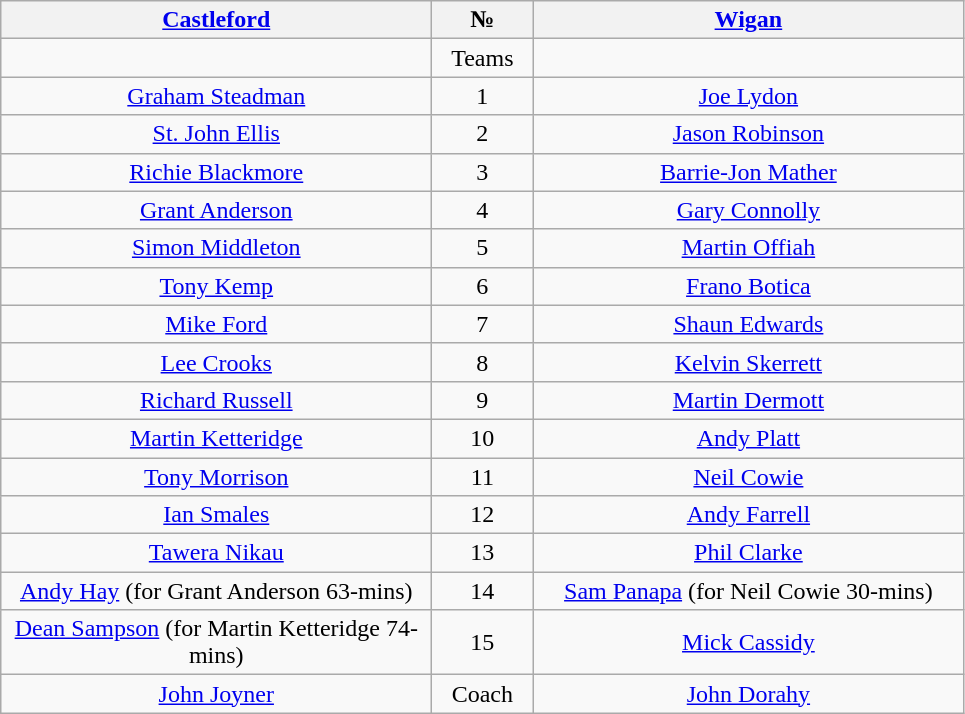<table class="wikitable" style="text-align:center;">
<tr>
<th width=280 abbr=winner><a href='#'>Castleford</a></th>
<th width=60 abbr="Number">№</th>
<th width=280 abbr=runner-up><a href='#'>Wigan</a></th>
</tr>
<tr>
<td></td>
<td>Teams</td>
<td></td>
</tr>
<tr>
<td><a href='#'>Graham Steadman</a></td>
<td>1</td>
<td><a href='#'>Joe Lydon</a></td>
</tr>
<tr>
<td><a href='#'>St. John Ellis</a></td>
<td>2</td>
<td><a href='#'>Jason Robinson</a></td>
</tr>
<tr>
<td><a href='#'>Richie Blackmore</a></td>
<td>3</td>
<td><a href='#'>Barrie-Jon Mather</a></td>
</tr>
<tr>
<td><a href='#'>Grant Anderson</a></td>
<td>4</td>
<td><a href='#'>Gary Connolly</a></td>
</tr>
<tr>
<td><a href='#'>Simon Middleton</a></td>
<td>5</td>
<td><a href='#'>Martin Offiah</a></td>
</tr>
<tr>
<td><a href='#'>Tony Kemp</a></td>
<td>6</td>
<td><a href='#'>Frano Botica</a></td>
</tr>
<tr>
<td><a href='#'>Mike Ford</a></td>
<td>7</td>
<td><a href='#'>Shaun Edwards</a></td>
</tr>
<tr>
<td><a href='#'>Lee Crooks</a></td>
<td>8</td>
<td><a href='#'>Kelvin Skerrett</a></td>
</tr>
<tr>
<td><a href='#'>Richard Russell</a></td>
<td>9</td>
<td><a href='#'>Martin Dermott</a></td>
</tr>
<tr>
<td><a href='#'>Martin Ketteridge</a></td>
<td>10</td>
<td><a href='#'>Andy Platt</a></td>
</tr>
<tr>
<td><a href='#'>Tony Morrison</a></td>
<td>11</td>
<td><a href='#'>Neil Cowie</a></td>
</tr>
<tr>
<td><a href='#'>Ian Smales</a></td>
<td>12</td>
<td><a href='#'>Andy Farrell</a></td>
</tr>
<tr>
<td><a href='#'>Tawera Nikau</a></td>
<td>13</td>
<td><a href='#'>Phil Clarke</a></td>
</tr>
<tr>
<td><a href='#'>Andy Hay</a> (for Grant Anderson 63-mins)</td>
<td>14</td>
<td><a href='#'>Sam Panapa</a> (for Neil Cowie 30-mins)</td>
</tr>
<tr>
<td><a href='#'>Dean Sampson</a> (for Martin Ketteridge 74-mins)</td>
<td>15</td>
<td><a href='#'>Mick Cassidy</a></td>
</tr>
<tr>
<td><a href='#'>John Joyner</a></td>
<td>Coach</td>
<td><a href='#'>John Dorahy</a></td>
</tr>
</table>
